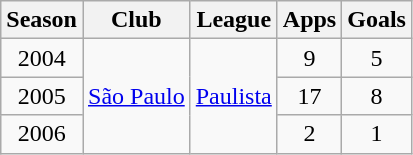<table class="wikitable" style="text-align:center">
<tr>
<th>Season</th>
<th>Club</th>
<th>League</th>
<th>Apps</th>
<th>Goals</th>
</tr>
<tr>
<td>2004</td>
<td rowspan="3"><a href='#'>São Paulo</a></td>
<td rowspan="3"><a href='#'>Paulista</a></td>
<td>9</td>
<td>5</td>
</tr>
<tr>
<td>2005</td>
<td>17</td>
<td>8</td>
</tr>
<tr>
<td>2006</td>
<td>2</td>
<td>1</td>
</tr>
</table>
